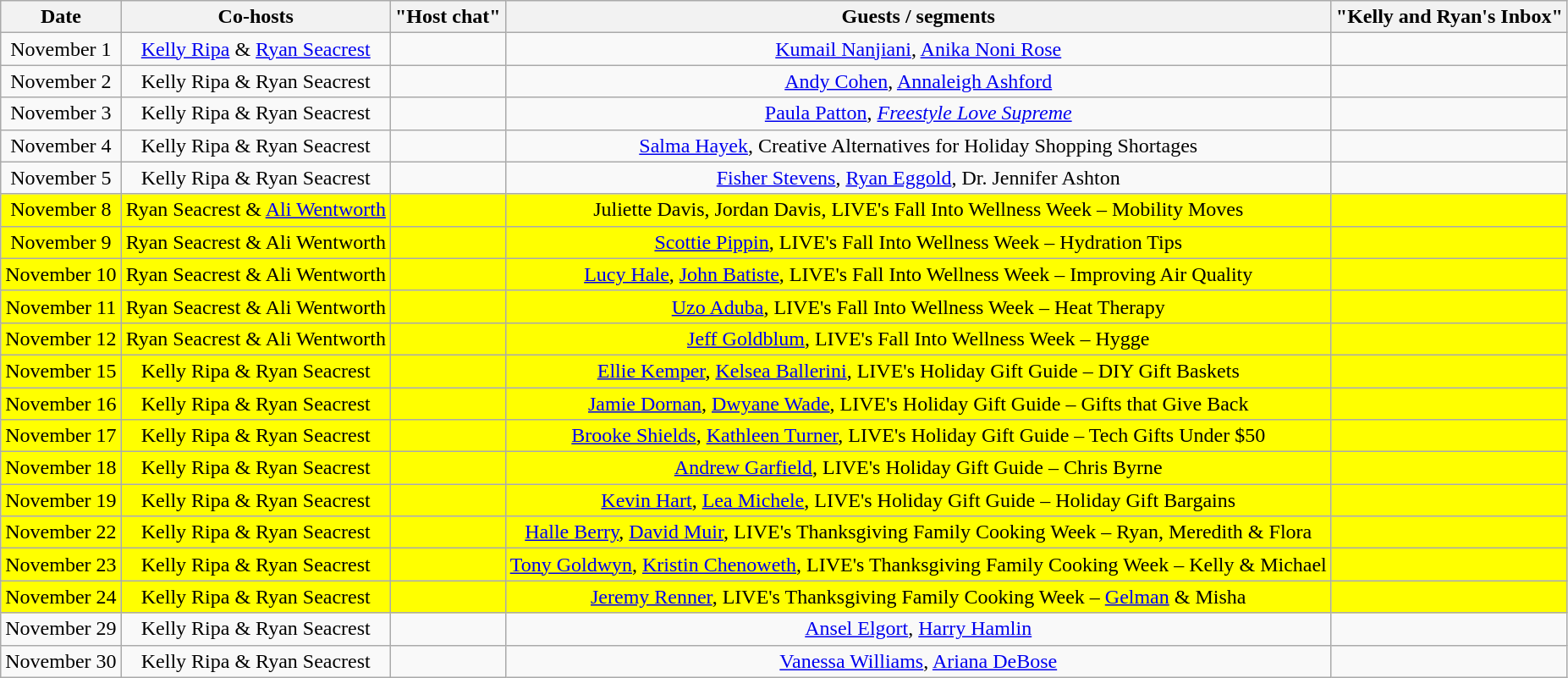<table class="wikitable sortable" style="text-align:center;">
<tr>
<th>Date</th>
<th>Co-hosts</th>
<th>"Host chat"</th>
<th>Guests / segments</th>
<th>"Kelly and Ryan's Inbox"</th>
</tr>
<tr>
<td>November 1</td>
<td><a href='#'>Kelly Ripa</a> & <a href='#'>Ryan Seacrest</a></td>
<td></td>
<td><a href='#'>Kumail Nanjiani</a>, <a href='#'>Anika Noni Rose</a></td>
<td></td>
</tr>
<tr>
<td>November 2</td>
<td>Kelly Ripa & Ryan Seacrest</td>
<td></td>
<td><a href='#'>Andy Cohen</a>, <a href='#'>Annaleigh Ashford</a></td>
<td></td>
</tr>
<tr>
<td>November 3</td>
<td>Kelly Ripa & Ryan Seacrest</td>
<td></td>
<td><a href='#'>Paula Patton</a>, <em><a href='#'>Freestyle Love Supreme</a></em></td>
<td></td>
</tr>
<tr>
<td>November 4</td>
<td>Kelly Ripa & Ryan Seacrest</td>
<td></td>
<td><a href='#'>Salma Hayek</a>, Creative Alternatives for Holiday Shopping Shortages</td>
<td></td>
</tr>
<tr>
<td>November 5</td>
<td>Kelly Ripa & Ryan Seacrest</td>
<td></td>
<td><a href='#'>Fisher Stevens</a>, <a href='#'>Ryan Eggold</a>, Dr. Jennifer Ashton</td>
<td></td>
</tr>
<tr style="background:yellow;">
<td>November 8</td>
<td>Ryan Seacrest & <a href='#'>Ali Wentworth</a></td>
<td></td>
<td>Juliette Davis, Jordan Davis, LIVE's Fall Into Wellness Week – Mobility Moves</td>
<td></td>
</tr>
<tr style="background:yellow;">
<td>November 9</td>
<td>Ryan Seacrest & Ali Wentworth</td>
<td></td>
<td><a href='#'>Scottie Pippin</a>, LIVE's Fall Into Wellness Week – Hydration Tips</td>
<td></td>
</tr>
<tr style="background:yellow;">
<td>November 10</td>
<td>Ryan Seacrest & Ali Wentworth</td>
<td></td>
<td><a href='#'>Lucy Hale</a>, <a href='#'>John Batiste</a>, LIVE's Fall Into Wellness Week – Improving Air Quality</td>
<td></td>
</tr>
<tr style="background:yellow;">
<td>November 11</td>
<td>Ryan Seacrest & Ali Wentworth</td>
<td></td>
<td><a href='#'>Uzo Aduba</a>, LIVE's Fall Into Wellness Week – Heat Therapy</td>
<td></td>
</tr>
<tr style="background:yellow;">
<td>November 12</td>
<td>Ryan Seacrest & Ali Wentworth</td>
<td></td>
<td><a href='#'>Jeff Goldblum</a>, LIVE's Fall Into Wellness Week – Hygge</td>
<td></td>
</tr>
<tr style="background:yellow;">
<td>November 15</td>
<td>Kelly Ripa & Ryan Seacrest</td>
<td></td>
<td><a href='#'>Ellie Kemper</a>, <a href='#'>Kelsea Ballerini</a>, LIVE's Holiday Gift Guide – DIY Gift Baskets</td>
<td></td>
</tr>
<tr style="background:yellow;">
<td>November 16</td>
<td>Kelly Ripa & Ryan Seacrest</td>
<td></td>
<td><a href='#'>Jamie Dornan</a>, <a href='#'>Dwyane Wade</a>, LIVE's Holiday Gift Guide – Gifts that Give Back</td>
<td></td>
</tr>
<tr style="background:yellow;">
<td>November 17</td>
<td>Kelly Ripa & Ryan Seacrest</td>
<td></td>
<td><a href='#'>Brooke Shields</a>, <a href='#'>Kathleen Turner</a>, LIVE's Holiday Gift Guide – Tech Gifts Under $50</td>
<td></td>
</tr>
<tr style="background:yellow;">
<td>November 18</td>
<td>Kelly Ripa & Ryan Seacrest</td>
<td></td>
<td><a href='#'>Andrew Garfield</a>, LIVE's Holiday Gift Guide – Chris Byrne</td>
<td></td>
</tr>
<tr style="background:yellow;">
<td>November 19</td>
<td>Kelly Ripa & Ryan Seacrest</td>
<td></td>
<td><a href='#'>Kevin Hart</a>, <a href='#'>Lea Michele</a>, LIVE's Holiday Gift Guide – Holiday Gift Bargains</td>
<td></td>
</tr>
<tr style="background:yellow;">
<td>November 22</td>
<td>Kelly Ripa & Ryan Seacrest</td>
<td></td>
<td><a href='#'>Halle Berry</a>, <a href='#'>David Muir</a>, LIVE's Thanksgiving Family Cooking Week – Ryan, Meredith & Flora</td>
<td></td>
</tr>
<tr style="background:yellow;">
<td>November 23</td>
<td>Kelly Ripa & Ryan Seacrest</td>
<td></td>
<td><a href='#'>Tony Goldwyn</a>, <a href='#'>Kristin Chenoweth</a>, LIVE's Thanksgiving Family Cooking Week – Kelly & Michael</td>
<td></td>
</tr>
<tr style="background:yellow;">
<td>November 24</td>
<td>Kelly Ripa & Ryan Seacrest</td>
<td></td>
<td><a href='#'>Jeremy Renner</a>, LIVE's Thanksgiving Family Cooking Week – <a href='#'>Gelman</a> & Misha</td>
<td></td>
</tr>
<tr>
<td>November 29</td>
<td>Kelly Ripa & Ryan Seacrest</td>
<td></td>
<td><a href='#'>Ansel Elgort</a>, <a href='#'>Harry Hamlin</a></td>
<td></td>
</tr>
<tr>
<td>November 30</td>
<td>Kelly Ripa & Ryan Seacrest</td>
<td></td>
<td><a href='#'>Vanessa Williams</a>, <a href='#'>Ariana DeBose</a></td>
<td></td>
</tr>
</table>
